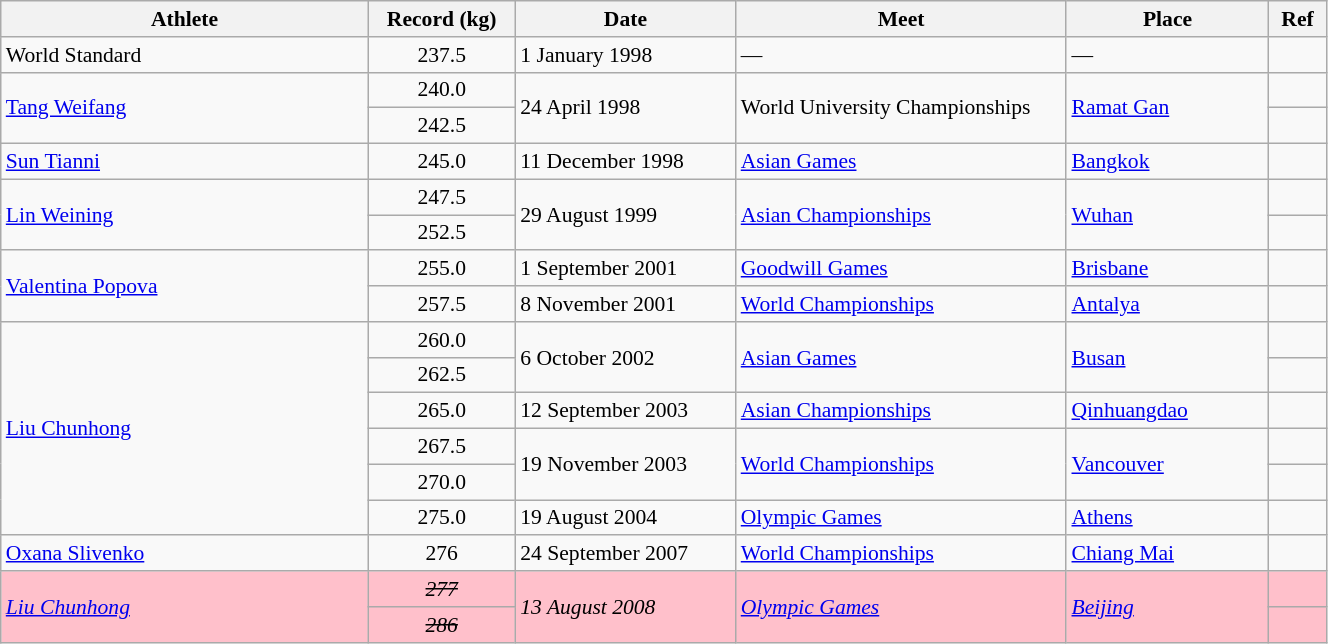<table class="wikitable" style="font-size:90%; width: 70%;">
<tr>
<th width=20%>Athlete</th>
<th width=8%>Record (kg)</th>
<th width=12%>Date</th>
<th width=18%>Meet</th>
<th width=11%>Place</th>
<th width=3%>Ref</th>
</tr>
<tr>
<td>World Standard</td>
<td align="center">237.5</td>
<td>1 January 1998</td>
<td>—</td>
<td>—</td>
<td></td>
</tr>
<tr>
<td rowspan=2> <a href='#'>Tang Weifang</a></td>
<td align="center">240.0</td>
<td rowspan=2>24 April 1998</td>
<td rowspan=2>World University Championships</td>
<td rowspan=2><a href='#'>Ramat Gan</a></td>
<td></td>
</tr>
<tr>
<td align="center">242.5</td>
<td></td>
</tr>
<tr>
<td> <a href='#'>Sun Tianni</a></td>
<td align="center">245.0</td>
<td>11 December 1998</td>
<td><a href='#'>Asian Games</a></td>
<td><a href='#'>Bangkok</a></td>
<td></td>
</tr>
<tr>
<td rowspan=2> <a href='#'>Lin Weining</a></td>
<td align="center">247.5</td>
<td rowspan=2>29 August 1999</td>
<td rowspan=2><a href='#'>Asian Championships</a></td>
<td rowspan=2><a href='#'>Wuhan</a></td>
</tr>
<tr>
<td align="center">252.5</td>
<td></td>
</tr>
<tr>
<td rowspan=2> <a href='#'>Valentina Popova</a></td>
<td align="center">255.0</td>
<td>1 September 2001</td>
<td><a href='#'>Goodwill Games</a></td>
<td><a href='#'>Brisbane</a></td>
<td></td>
</tr>
<tr>
<td align="center">257.5</td>
<td>8 November 2001</td>
<td><a href='#'>World Championships</a></td>
<td><a href='#'>Antalya</a></td>
<td></td>
</tr>
<tr>
<td rowspan=6> <a href='#'>Liu Chunhong</a></td>
<td align="center">260.0</td>
<td rowspan=2>6 October 2002</td>
<td rowspan=2><a href='#'>Asian Games</a></td>
<td rowspan=2><a href='#'>Busan</a></td>
<td></td>
</tr>
<tr>
<td align="center">262.5</td>
<td></td>
</tr>
<tr>
<td align="center">265.0</td>
<td>12 September 2003</td>
<td><a href='#'>Asian Championships</a></td>
<td><a href='#'>Qinhuangdao</a></td>
<td></td>
</tr>
<tr>
<td align="center">267.5</td>
<td rowspan=2>19 November 2003</td>
<td rowspan=2><a href='#'>World Championships</a></td>
<td rowspan=2><a href='#'>Vancouver</a></td>
<td></td>
</tr>
<tr>
<td align="center">270.0</td>
<td></td>
</tr>
<tr>
<td align="center">275.0</td>
<td>19 August 2004</td>
<td><a href='#'>Olympic Games</a></td>
<td><a href='#'>Athens</a></td>
<td></td>
</tr>
<tr>
<td> <a href='#'>Oxana Slivenko</a></td>
<td align="center">276</td>
<td>24 September 2007</td>
<td><a href='#'>World Championships</a></td>
<td><a href='#'>Chiang Mai</a></td>
<td></td>
</tr>
<tr bgcolor=pink>
<td rowspan=2><em> <a href='#'>Liu Chunhong</a></em></td>
<td align="center"><em><s>277</s></em></td>
<td rowspan=2><em>13 August 2008</em></td>
<td rowspan=2><em><a href='#'>Olympic Games</a></em></td>
<td rowspan=2><em><a href='#'>Beijing</a></em></td>
<td></td>
</tr>
<tr bgcolor=pink>
<td align="center"><em><s>286</s></em></td>
<td></td>
</tr>
</table>
